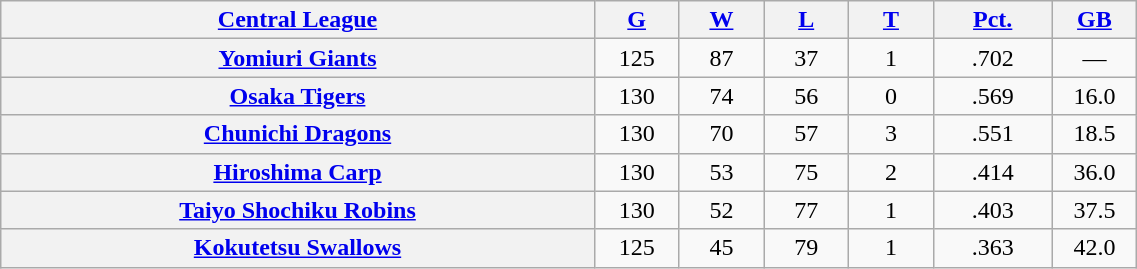<table class="wikitable plainrowheaders" width="60%" style="text-align:center;">
<tr>
<th scope="col" width="35%"><a href='#'>Central League</a></th>
<th scope="col" width="5%"><a href='#'>G</a></th>
<th scope="col" width="5%"><a href='#'>W</a></th>
<th scope="col" width="5%"><a href='#'>L</a></th>
<th scope="col" width="5%"><a href='#'>T</a></th>
<th scope="col" width="7%"><a href='#'>Pct.</a></th>
<th scope="col" width="5%"><a href='#'>GB</a></th>
</tr>
<tr>
<th scope="row" style="text-align:center;"><a href='#'>Yomiuri Giants</a></th>
<td>125</td>
<td>87</td>
<td>37</td>
<td>1</td>
<td>.702</td>
<td>—</td>
</tr>
<tr>
<th scope="row" style="text-align:center;"><a href='#'>Osaka Tigers</a></th>
<td>130</td>
<td>74</td>
<td>56</td>
<td>0</td>
<td>.569</td>
<td>16.0</td>
</tr>
<tr>
<th scope="row" style="text-align:center;"><a href='#'>Chunichi Dragons</a></th>
<td>130</td>
<td>70</td>
<td>57</td>
<td>3</td>
<td>.551</td>
<td>18.5</td>
</tr>
<tr>
<th scope="row" style="text-align:center;"><a href='#'>Hiroshima Carp</a></th>
<td>130</td>
<td>53</td>
<td>75</td>
<td>2</td>
<td>.414</td>
<td>36.0</td>
</tr>
<tr>
<th scope="row" style="text-align:center;"><a href='#'>Taiyo Shochiku Robins</a></th>
<td>130</td>
<td>52</td>
<td>77</td>
<td>1</td>
<td>.403</td>
<td>37.5</td>
</tr>
<tr>
<th scope="row" style="text-align:center;"><a href='#'>Kokutetsu Swallows</a></th>
<td>125</td>
<td>45</td>
<td>79</td>
<td>1</td>
<td>.363</td>
<td>42.0</td>
</tr>
</table>
